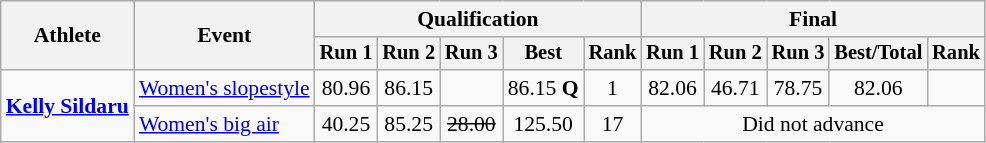<table class="wikitable" style="font-size:90%">
<tr>
<th rowspan="2">Athlete</th>
<th rowspan="2">Event</th>
<th colspan="5">Qualification</th>
<th colspan="5">Final</th>
</tr>
<tr style="font-size:95%">
<th>Run 1</th>
<th>Run 2</th>
<th>Run 3</th>
<th>Best</th>
<th>Rank</th>
<th>Run 1</th>
<th>Run 2</th>
<th>Run 3</th>
<th>Best/Total</th>
<th>Rank</th>
</tr>
<tr align=center>
<td align=left rowspan="2"><strong><a href='#'>Kelly Sildaru</a></strong></td>
<td align=left><a href='#'>Women's slopestyle</a></td>
<td>80.96</td>
<td>86.15</td>
<td></td>
<td>86.15 <strong>Q</strong></td>
<td>1</td>
<td>82.06</td>
<td>46.71</td>
<td>78.75</td>
<td>82.06</td>
<td></td>
</tr>
<tr align=center>
<td align=left><a href='#'>Women's big air</a></td>
<td>40.25</td>
<td>85.25</td>
<td><s>28.00</s></td>
<td>125.50</td>
<td>17</td>
<td colspan=5>Did not advance</td>
</tr>
</table>
